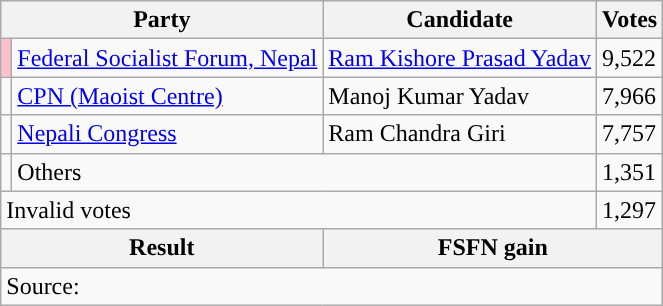<table class="wikitable">
<tr>
<th colspan="2">Party</th>
<th>Candidate</th>
<th>Votes</th>
</tr>
<tr>
<td style="background-color:pink"></td>
<td><a href='#'>Federal Socialist Forum, Nepal</a></td>
<td><a href='#'>Ram Kishore Prasad Yadav</a></td>
<td>9,522</td>
</tr>
<tr>
<td style="background-color:"></td>
<td><a href='#'>CPN (Maoist Centre)</a></td>
<td>Manoj Kumar Yadav</td>
<td>7,966</td>
</tr>
<tr>
<td style="background-color:"></td>
<td><a href='#'>Nepali Congress</a></td>
<td>Ram Chandra Giri</td>
<td>7,757</td>
</tr>
<tr>
<td></td>
<td colspan="2">Others</td>
<td>1,351</td>
</tr>
<tr>
<td colspan="3">Invalid votes</td>
<td>1,297</td>
</tr>
<tr>
<th colspan="2">Result</th>
<th colspan="2">FSFN gain</th>
</tr>
<tr>
<td colspan="4">Source: </td>
</tr>
</table>
